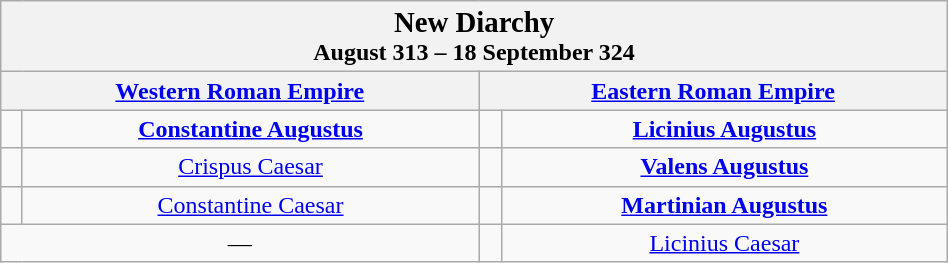<table class="wikitable" width="50%" style="text-align:center">
<tr>
<th colspan="4"><big>New Diarchy</big><br>August 313 – 18 September 324</th>
</tr>
<tr>
<th colspan="2"><a href='#'>Western Roman Empire</a></th>
<th colspan="2"><a href='#'>Eastern Roman Empire</a></th>
</tr>
<tr>
<td></td>
<td><strong><a href='#'>Constantine Augustus</a></strong></td>
<td></td>
<td><a href='#'><strong>Licinius Augustus</strong></a></td>
</tr>
<tr>
<td></td>
<td><a href='#'>Crispus Caesar</a><br></td>
<td></td>
<td><strong><a href='#'>Valens Augustus</a></strong><br></td>
</tr>
<tr>
<td></td>
<td><a href='#'>Constantine Caesar</a><br></td>
<td></td>
<td><strong><a href='#'>Martinian Augustus</a></strong><br></td>
</tr>
<tr>
<td colspan="2">—</td>
<td></td>
<td><a href='#'>Licinius Caesar</a><br></td>
</tr>
</table>
